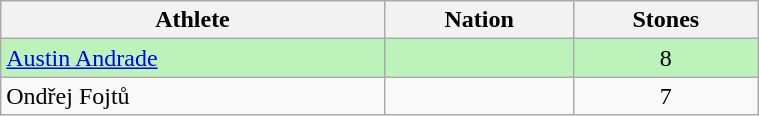<table class="wikitable" style="text-align:center;width: 40%;">
<tr>
<th scope="col">Athlete</th>
<th scope="col">Nation</th>
<th scope="col">Stones</th>
</tr>
<tr bgcolor=bbf3bb>
<td align=left><a href='#'>Austin Andrade</a></td>
<td align=left></td>
<td>8</td>
</tr>
<tr>
<td align=left>Ondřej Fojtů</td>
<td align=left></td>
<td>7</td>
</tr>
</table>
